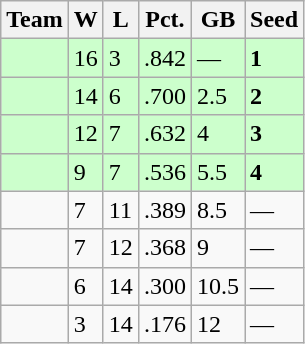<table class=wikitable>
<tr>
<th>Team</th>
<th>W</th>
<th>L</th>
<th>Pct.</th>
<th>GB</th>
<th>Seed</th>
</tr>
<tr bgcolor=ccffcc>
<td></td>
<td>16</td>
<td>3</td>
<td>.842</td>
<td>—</td>
<td><strong>1</strong></td>
</tr>
<tr bgcolor=ccffcc>
<td></td>
<td>14</td>
<td>6</td>
<td>.700</td>
<td>2.5</td>
<td><strong>2</strong></td>
</tr>
<tr bgcolor=ccffcc>
<td></td>
<td>12</td>
<td>7</td>
<td>.632</td>
<td>4</td>
<td><strong>3</strong></td>
</tr>
<tr bgcolor=ccffcc>
<td></td>
<td>9</td>
<td>7</td>
<td>.536</td>
<td>5.5</td>
<td><strong>4</strong></td>
</tr>
<tr>
<td></td>
<td>7</td>
<td>11</td>
<td>.389</td>
<td>8.5</td>
<td>—</td>
</tr>
<tr>
<td></td>
<td>7</td>
<td>12</td>
<td>.368</td>
<td>9</td>
<td>—</td>
</tr>
<tr>
<td></td>
<td>6</td>
<td>14</td>
<td>.300</td>
<td>10.5</td>
<td>—</td>
</tr>
<tr>
<td></td>
<td>3</td>
<td>14</td>
<td>.176</td>
<td>12</td>
<td>—</td>
</tr>
</table>
